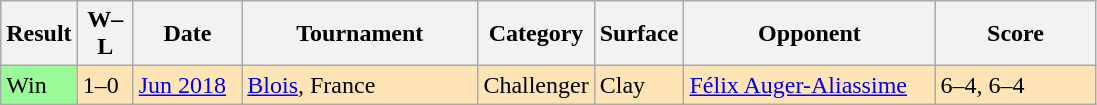<table class="sortable wikitable">
<tr>
<th style="width:40px">Result</th>
<th style="width:30px" class="unsortable">W–L</th>
<th style="width:65px">Date</th>
<th style="width:150px">Tournament</th>
<th style="width:50px">Category</th>
<th style="width:50px">Surface</th>
<th style="width:160px">Opponent</th>
<th style="width:100px" class="unsortable">Score</th>
</tr>
<tr bgcolor=moccasin>
<td style="background:#98FB98">Win</td>
<td>1–0</td>
<td><a href='#'>Jun 2018</a></td>
<td><a href='#'>Blois</a>, France</td>
<td>Challenger</td>
<td>Clay</td>
<td> <a href='#'>Félix Auger-Aliassime</a></td>
<td>6–4, 6–4</td>
</tr>
</table>
